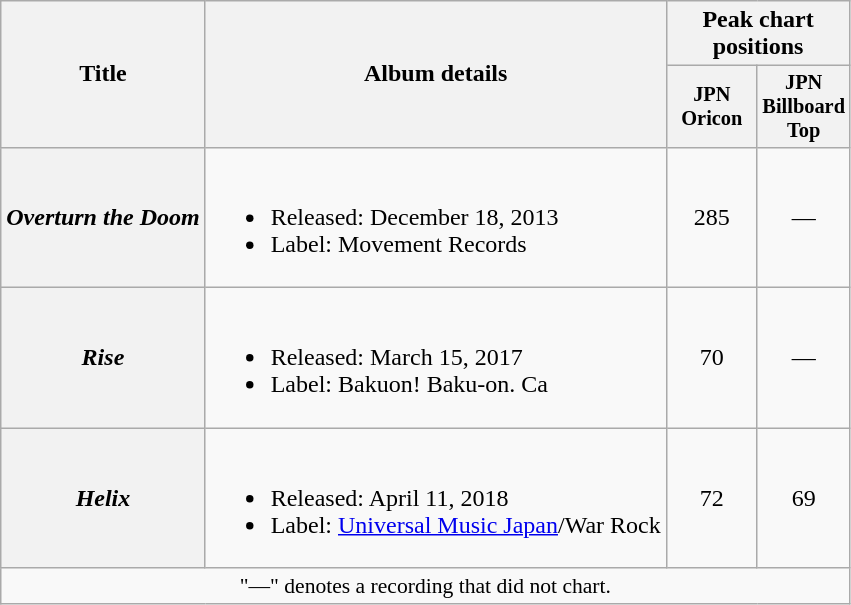<table class="wikitable plainrowheaders">
<tr>
<th scope="col" rowspan="2">Title</th>
<th scope="col" rowspan="2">Album details</th>
<th scope="col" colspan="2">Peak chart positions</th>
</tr>
<tr>
<th scope="col" style="width:4em;font-size:85%">JPN<br>Oricon<br></th>
<th scope="col" style="width:4em;font-size:85%">JPN<br>Billboard<br>Top<br></th>
</tr>
<tr>
<th scope="row"><em>Overturn the Doom</em></th>
<td><br><ul><li>Released: December 18, 2013</li><li>Label: Movement Records</li></ul></td>
<td align="center">285</td>
<td align="center">—</td>
</tr>
<tr>
<th scope="row"><em>Rise</em></th>
<td><br><ul><li>Released: March 15, 2017</li><li>Label: Bakuon! Baku-on. Ca</li></ul></td>
<td align="center">70</td>
<td align="center">—</td>
</tr>
<tr>
<th scope="row"><em>Helix</em></th>
<td><br><ul><li>Released: April 11, 2018</li><li>Label: <a href='#'>Universal Music Japan</a>/War Rock</li></ul></td>
<td align="center">72</td>
<td align="center">69</td>
</tr>
<tr>
<td align="center" colspan="4" style="font-size:90%">"—" denotes a recording that did not chart.</td>
</tr>
</table>
